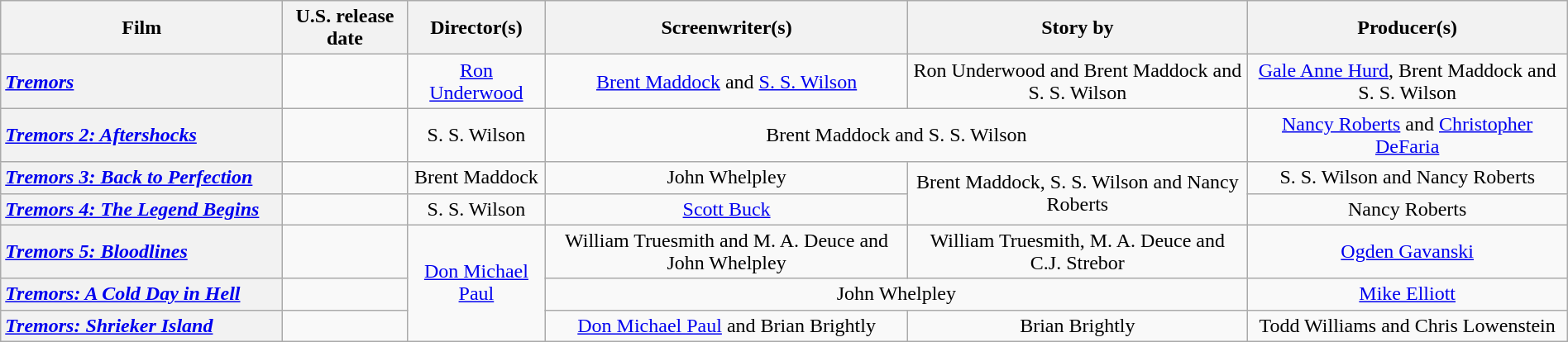<table class="wikitable plainrowheaders" style="text-align:center" width=100%>
<tr>
<th scope="col" style="width:18%;">Film</th>
<th scope="col">U.S. release date</th>
<th scope="col">Director(s)</th>
<th scope="col">Screenwriter(s)</th>
<th scope="col">Story by</th>
<th scope="col">Producer(s)</th>
</tr>
<tr>
<th scope="row" style="text-align:left"><em><a href='#'>Tremors</a></em></th>
<td></td>
<td><a href='#'>Ron Underwood</a></td>
<td><a href='#'>Brent Maddock</a> and <a href='#'>S. S. Wilson</a></td>
<td>Ron Underwood and Brent Maddock and S. S. Wilson</td>
<td><a href='#'>Gale Anne Hurd</a>, Brent Maddock and S. S. Wilson</td>
</tr>
<tr>
<th scope="row" style="text-align:left"><em><a href='#'>Tremors 2: Aftershocks</a></em></th>
<td></td>
<td>S. S. Wilson</td>
<td colspan="2">Brent Maddock and S. S. Wilson</td>
<td><a href='#'>Nancy Roberts</a> and <a href='#'>Christopher DeFaria</a></td>
</tr>
<tr>
<th scope="row" style="text-align:left"><em><a href='#'>Tremors 3: Back to Perfection</a></em></th>
<td></td>
<td>Brent Maddock</td>
<td>John Whelpley</td>
<td rowspan="2">Brent Maddock, S. S. Wilson and Nancy Roberts</td>
<td>S. S. Wilson and Nancy Roberts</td>
</tr>
<tr>
<th scope="row" style="text-align:left"><em><a href='#'>Tremors 4: The Legend Begins</a></em></th>
<td></td>
<td>S. S. Wilson</td>
<td><a href='#'>Scott Buck</a></td>
<td>Nancy Roberts</td>
</tr>
<tr>
<th scope="row" style="text-align:left"><em><a href='#'>Tremors 5: Bloodlines</a></em></th>
<td></td>
<td rowspan="3"><a href='#'>Don Michael Paul</a></td>
<td>William Truesmith and M. A. Deuce and John Whelpley</td>
<td>William Truesmith, M. A. Deuce and C.J. Strebor</td>
<td><a href='#'>Ogden Gavanski</a></td>
</tr>
<tr>
<th scope="row" style="text-align:left"><em><a href='#'>Tremors: A Cold Day in Hell</a></em></th>
<td></td>
<td colspan="2">John Whelpley</td>
<td><a href='#'>Mike Elliott</a></td>
</tr>
<tr>
<th scope="row" style="text-align:left"><em><a href='#'>Tremors: Shrieker Island</a></em></th>
<td></td>
<td><a href='#'>Don Michael Paul</a> and Brian Brightly</td>
<td>Brian Brightly</td>
<td>Todd Williams and Chris Lowenstein</td>
</tr>
</table>
